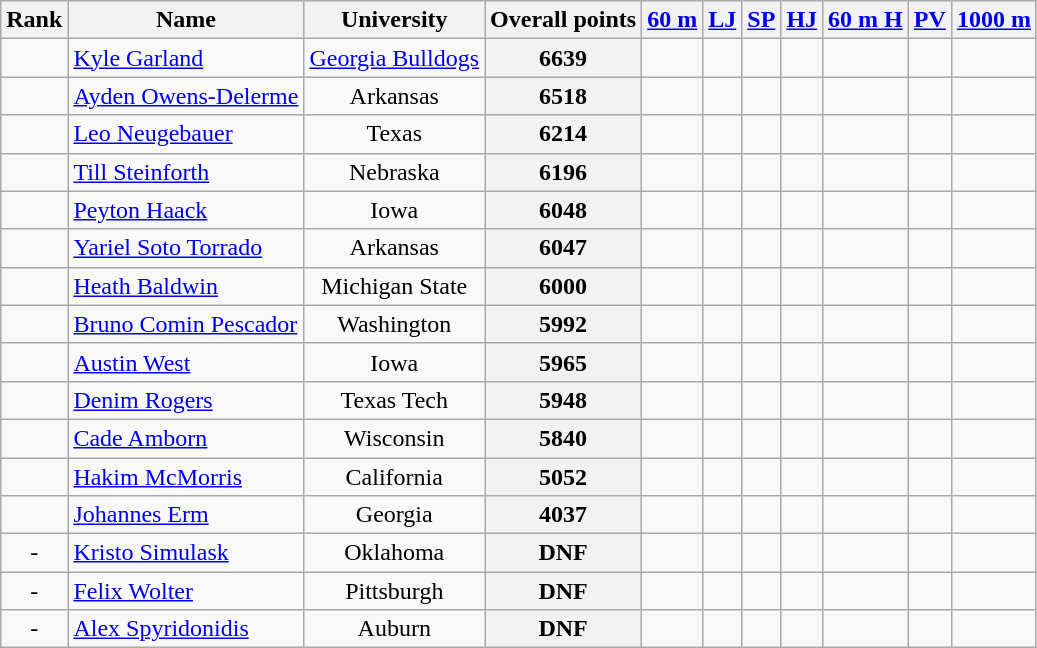<table class="wikitable sortable" style="text-align:center">
<tr>
<th>Rank</th>
<th>Name</th>
<th>University</th>
<th>Overall points</th>
<th><a href='#'>60 m</a></th>
<th><a href='#'>LJ</a></th>
<th><a href='#'>SP</a></th>
<th><a href='#'>HJ</a></th>
<th><a href='#'>60 m H</a></th>
<th><a href='#'>PV</a></th>
<th><a href='#'>1000 m</a></th>
</tr>
<tr>
<td></td>
<td align=left><a href='#'>Kyle Garland</a></td>
<td><a href='#'>Georgia Bulldogs</a></td>
<th>6639</th>
<td></td>
<td></td>
<td></td>
<td></td>
<td></td>
<td></td>
<td></td>
</tr>
<tr>
<td></td>
<td align=left><a href='#'>Ayden Owens-Delerme</a></td>
<td>Arkansas</td>
<th>6518</th>
<td></td>
<td></td>
<td></td>
<td></td>
<td></td>
<td></td>
<td></td>
</tr>
<tr>
<td></td>
<td align=left><a href='#'>Leo Neugebauer</a></td>
<td>Texas</td>
<th>6214</th>
<td></td>
<td></td>
<td></td>
<td></td>
<td></td>
<td></td>
<td></td>
</tr>
<tr>
<td></td>
<td align=left><a href='#'>Till Steinforth</a></td>
<td>Nebraska</td>
<th>6196</th>
<td></td>
<td></td>
<td></td>
<td></td>
<td></td>
<td></td>
<td></td>
</tr>
<tr>
<td></td>
<td align=left><a href='#'>Peyton Haack</a></td>
<td>Iowa</td>
<th>6048</th>
<td></td>
<td></td>
<td></td>
<td></td>
<td></td>
<td></td>
<td></td>
</tr>
<tr>
<td></td>
<td align=left><a href='#'>Yariel Soto Torrado</a></td>
<td>Arkansas</td>
<th>6047</th>
<td></td>
<td></td>
<td></td>
<td></td>
<td></td>
<td></td>
<td></td>
</tr>
<tr>
<td></td>
<td align=left><a href='#'>Heath Baldwin</a></td>
<td>Michigan State</td>
<th>6000</th>
<td></td>
<td></td>
<td></td>
<td></td>
<td></td>
<td></td>
<td></td>
</tr>
<tr>
<td></td>
<td align=left><a href='#'>Bruno Comin Pescador</a></td>
<td>Washington</td>
<th>5992</th>
<td></td>
<td></td>
<td></td>
<td></td>
<td></td>
<td></td>
<td></td>
</tr>
<tr>
<td></td>
<td align=left><a href='#'>Austin West</a></td>
<td>Iowa</td>
<th>5965</th>
<td></td>
<td></td>
<td></td>
<td></td>
<td></td>
<td></td>
<td></td>
</tr>
<tr>
<td></td>
<td align=left><a href='#'>Denim Rogers</a></td>
<td>Texas Tech</td>
<th>5948</th>
<td></td>
<td></td>
<td></td>
<td></td>
<td></td>
<td></td>
<td></td>
</tr>
<tr>
<td></td>
<td align=left><a href='#'>Cade Amborn</a></td>
<td>Wisconsin</td>
<th>5840</th>
<td></td>
<td></td>
<td></td>
<td></td>
<td></td>
<td></td>
<td></td>
</tr>
<tr>
<td></td>
<td align=left><a href='#'>Hakim McMorris</a></td>
<td>California</td>
<th>5052</th>
<td></td>
<td></td>
<td></td>
<td></td>
<td></td>
<td></td>
<td></td>
</tr>
<tr>
<td></td>
<td align=left><a href='#'>Johannes Erm</a></td>
<td>Georgia</td>
<th>4037</th>
<td></td>
<td></td>
<td></td>
<td></td>
<td></td>
<td></td>
<td></td>
</tr>
<tr>
<td>-</td>
<td align="left"><a href='#'>Kristo Simulask</a></td>
<td>Oklahoma</td>
<th>DNF</th>
<td></td>
<td></td>
<td></td>
<td></td>
<td></td>
<td></td>
<td></td>
</tr>
<tr>
<td>-</td>
<td align="left"><a href='#'>Felix Wolter</a></td>
<td>Pittsburgh</td>
<th>DNF</th>
<td></td>
<td></td>
<td></td>
<td></td>
<td></td>
<td></td>
<td></td>
</tr>
<tr>
<td>-</td>
<td align="left"><a href='#'>Alex Spyridonidis</a></td>
<td>Auburn</td>
<th>DNF</th>
<td></td>
<td></td>
<td></td>
<td></td>
<td></td>
<td></td>
<td></td>
</tr>
</table>
